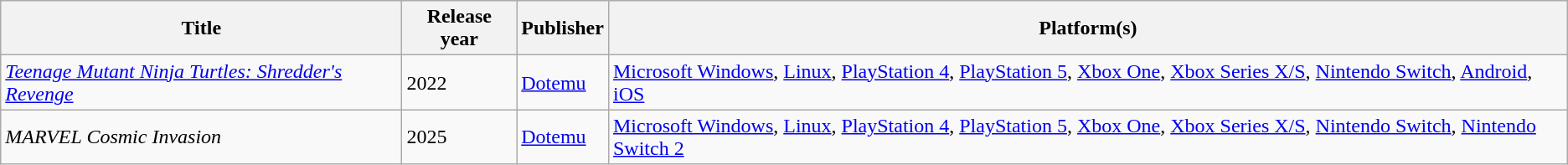<table class="wikitable">
<tr>
<th>Title</th>
<th>Release year</th>
<th>Publisher</th>
<th>Platform(s)</th>
</tr>
<tr>
<td><em><a href='#'>Teenage Mutant Ninja Turtles: Shredder's Revenge</a></em></td>
<td>2022</td>
<td><a href='#'>Dotemu</a></td>
<td><a href='#'>Microsoft Windows</a>, <a href='#'>Linux</a>, <a href='#'>PlayStation 4</a>, <a href='#'>PlayStation 5</a>, <a href='#'>Xbox One</a>, <a href='#'>Xbox Series X/S</a>, <a href='#'>Nintendo Switch</a>, <a href='#'>Android</a>, <a href='#'>iOS</a></td>
</tr>
<tr>
<td><em>MARVEL Cosmic Invasion</em></td>
<td>2025</td>
<td><a href='#'>Dotemu</a></td>
<td><a href='#'>Microsoft Windows</a>, <a href='#'>Linux</a>, <a href='#'>PlayStation 4</a>, <a href='#'>PlayStation 5</a>, <a href='#'>Xbox One</a>, <a href='#'>Xbox Series X/S</a>, <a href='#'>Nintendo Switch</a>, <a href='#'>Nintendo Switch 2</a></td>
</tr>
</table>
